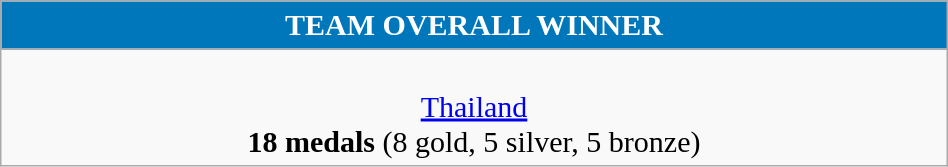<table class="wikitable" style="font-size:125%;width:50%">
<tr>
<td style="background:#0077bb;color:#fff;text-align:center"><strong>TEAM OVERALL WINNER</strong></td>
</tr>
<tr align=center>
<td><br><a href='#'>Thailand</a><br><strong>18 medals</strong> (8 gold, 5 silver, 5 bronze)</td>
</tr>
</table>
